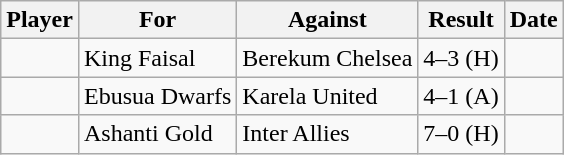<table class="wikitable">
<tr>
<th>Player</th>
<th>For</th>
<th>Against</th>
<th>Result</th>
<th>Date</th>
</tr>
<tr>
<td> </td>
<td>King Faisal</td>
<td>Berekum Chelsea</td>
<td>4–3 (H)</td>
<td></td>
</tr>
<tr>
<td> </td>
<td>Ebusua Dwarfs</td>
<td>Karela United</td>
<td>4–1 (A)</td>
<td></td>
</tr>
<tr>
<td> </td>
<td>Ashanti Gold</td>
<td>Inter Allies</td>
<td>7–0 (H)</td>
<td></td>
</tr>
</table>
